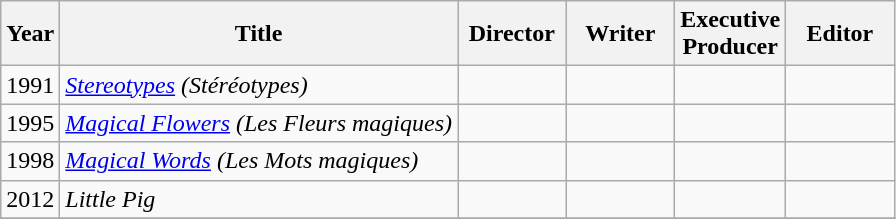<table class="wikitable" style="text-align:center">
<tr>
<th>Year</th>
<th>Title</th>
<th width=65>Director</th>
<th width=65>Writer</th>
<th width=65>Executive<br>Producer</th>
<th width=65>Editor</th>
</tr>
<tr>
<td>1991</td>
<td style="text-align:left"><em><a href='#'>Stereotypes</a> (Stéréotypes)</em></td>
<td></td>
<td></td>
<td></td>
<td></td>
</tr>
<tr>
<td>1995</td>
<td style="text-align:left"><em><a href='#'>Magical Flowers</a> (Les Fleurs magiques)</em></td>
<td></td>
<td></td>
<td></td>
<td></td>
</tr>
<tr>
<td>1998</td>
<td style="text-align:left"><em><a href='#'>Magical Words</a> (Les Mots magiques)</em></td>
<td></td>
<td></td>
<td></td>
<td></td>
</tr>
<tr>
<td>2012</td>
<td style="text-align:left"><em>Little Pig</em></td>
<td></td>
<td></td>
<td></td>
<td></td>
</tr>
<tr>
</tr>
</table>
